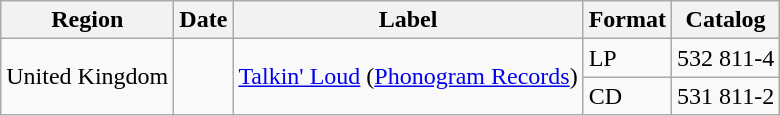<table class="wikitable">
<tr>
<th>Region</th>
<th>Date</th>
<th>Label</th>
<th>Format</th>
<th>Catalog</th>
</tr>
<tr>
<td rowspan="2">United Kingdom</td>
<td rowspan="2"></td>
<td rowspan="2"><a href='#'>Talkin' Loud</a> (<a href='#'>Phonogram Records</a>)</td>
<td>LP</td>
<td>532 811-4</td>
</tr>
<tr>
<td>CD</td>
<td>531 811-2</td>
</tr>
</table>
